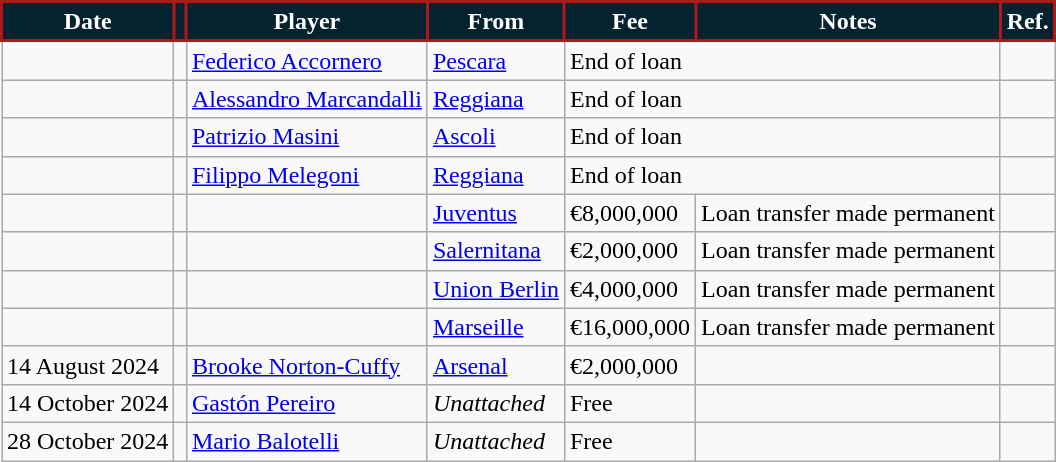<table class="wikitable plainrowheaders">
<tr>
<th style="background:#05232F;color:white;border:2px solid #AE1919">Date</th>
<th style="background:#05232F;color:white;border:2px solid #AE1919"></th>
<th style="background:#05232F;color:white;border:2px solid #AE1919">Player</th>
<th style="background:#05232F;color:white;border:2px solid #AE1919">From</th>
<th style="background:#05232F;color:white;border:2px solid #AE1919">Fee</th>
<th style="background:#05232F;color:white;border:2px solid #AE1919">Notes</th>
<th style="background:#05232F;color:white;border:2px solid #AE1919">Ref.</th>
</tr>
<tr>
<td></td>
<td align="center"></td>
<td> <a href='#'>Federico Accornero</a></td>
<td> <a href='#'>Pescara</a></td>
<td colspan="2">End of loan</td>
<td></td>
</tr>
<tr>
<td></td>
<td align="center"></td>
<td> <a href='#'>Alessandro Marcandalli</a></td>
<td> <a href='#'>Reggiana</a></td>
<td colspan="2">End of loan</td>
<td></td>
</tr>
<tr>
<td></td>
<td align="center"></td>
<td> <a href='#'>Patrizio Masini</a></td>
<td> <a href='#'>Ascoli</a></td>
<td colspan="2">End of loan</td>
<td></td>
</tr>
<tr>
<td></td>
<td align="center"></td>
<td> <a href='#'>Filippo Melegoni</a></td>
<td> <a href='#'>Reggiana</a></td>
<td colspan="2">End of loan</td>
<td></td>
</tr>
<tr>
<td></td>
<td align="center"></td>
<td></td>
<td> <a href='#'>Juventus</a></td>
<td>€8,000,000</td>
<td>Loan transfer made permanent</td>
<td></td>
</tr>
<tr>
<td></td>
<td align="center"></td>
<td></td>
<td> <a href='#'>Salernitana</a></td>
<td>€2,000,000</td>
<td>Loan transfer made permanent</td>
<td></td>
</tr>
<tr>
<td></td>
<td align="center"></td>
<td></td>
<td> <a href='#'>Union Berlin</a></td>
<td>€4,000,000</td>
<td>Loan transfer made permanent</td>
<td></td>
</tr>
<tr>
<td></td>
<td align="center"></td>
<td></td>
<td> <a href='#'>Marseille</a></td>
<td>€16,000,000</td>
<td>Loan transfer made permanent</td>
<td></td>
</tr>
<tr>
<td>14 August 2024</td>
<td align="center"></td>
<td> <a href='#'>Brooke Norton-Cuffy</a></td>
<td> <a href='#'>Arsenal</a></td>
<td>€2,000,000</td>
<td></td>
<td></td>
</tr>
<tr>
<td>14 October 2024</td>
<td align="center"></td>
<td> <a href='#'>Gastón Pereiro</a></td>
<td><em>Unattached</em></td>
<td>Free</td>
<td></td>
<td></td>
</tr>
<tr>
<td>28 October 2024</td>
<td align="center"></td>
<td> <a href='#'>Mario Balotelli</a></td>
<td><em>Unattached</em></td>
<td>Free</td>
<td></td>
<td></td>
</tr>
</table>
